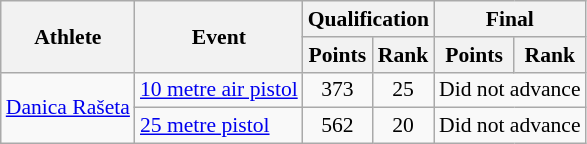<table class="wikitable" style="font-size:90%;">
<tr>
<th rowspan=2>Athlete</th>
<th rowspan=2>Event</th>
<th colspan=2>Qualification</th>
<th colspan=2>Final</th>
</tr>
<tr>
<th>Points</th>
<th>Rank</th>
<th>Points</th>
<th>Rank</th>
</tr>
<tr align=center>
<td rowspan=2><a href='#'>Danica Rašeta</a></td>
<td align=left><a href='#'>10 metre air pistol</a></td>
<td>373</td>
<td>25</td>
<td colspan=2 align=center>Did not advance</td>
</tr>
<tr align=center>
<td align=left><a href='#'>25 metre pistol</a></td>
<td>562</td>
<td>20</td>
<td colspan=2 align=center>Did not advance</td>
</tr>
</table>
